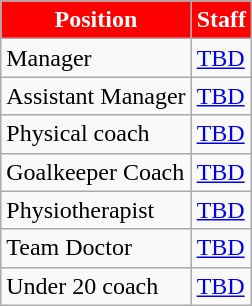<table class="wikitable">
<tr>
<th style="color:White; background:#ff0000;">Position</th>
<th style="color:White; background:#ff0000;">Staff</th>
</tr>
<tr>
<td>Manager</td>
<td> <a href='#'>TBD</a></td>
</tr>
<tr>
<td>Assistant Manager</td>
<td> <a href='#'>TBD</a></td>
</tr>
<tr>
<td>Physical coach</td>
<td> <a href='#'>TBD</a></td>
</tr>
<tr>
<td>Goalkeeper Coach</td>
<td> <a href='#'>TBD</a></td>
</tr>
<tr>
<td>Physiotherapist</td>
<td> <a href='#'>TBD</a></td>
</tr>
<tr>
<td>Team Doctor</td>
<td> <a href='#'>TBD</a></td>
</tr>
<tr>
<td>Under 20 coach</td>
<td> <a href='#'>TBD</a></td>
</tr>
</table>
